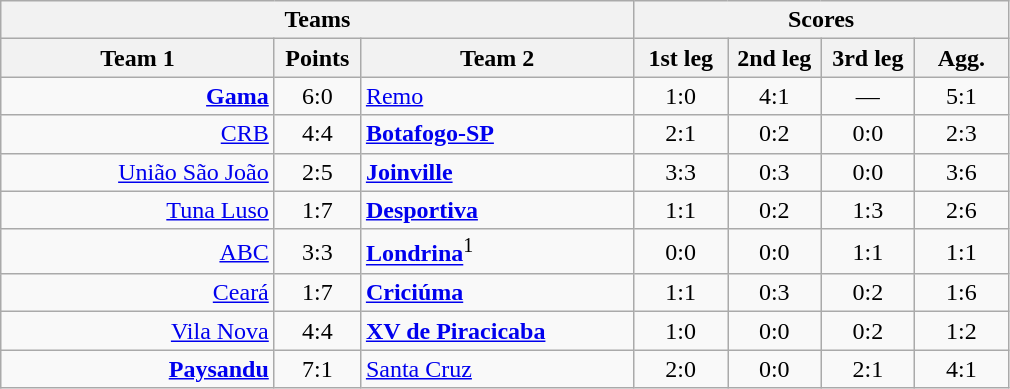<table class="wikitable" style="text-align:center;">
<tr>
<th colspan=3>Teams</th>
<th colspan=4>Scores</th>
</tr>
<tr>
<th width="175">Team 1</th>
<th width="50">Points</th>
<th width="175">Team 2</th>
<th width="55">1st leg</th>
<th width="55">2nd leg</th>
<th width="55">3rd leg</th>
<th width="55">Agg.</th>
</tr>
<tr>
<td align=right><strong><a href='#'>Gama</a></strong> </td>
<td>6:0</td>
<td align=left> <a href='#'>Remo</a></td>
<td>1:0</td>
<td>4:1</td>
<td>—</td>
<td>5:1</td>
</tr>
<tr>
<td align=right><a href='#'>CRB</a> </td>
<td>4:4</td>
<td align=left> <strong><a href='#'>Botafogo-SP</a></strong></td>
<td>2:1</td>
<td>0:2</td>
<td>0:0</td>
<td>2:3</td>
</tr>
<tr>
<td align=right><a href='#'>União São João</a> </td>
<td>2:5</td>
<td align=left> <strong><a href='#'>Joinville</a></strong></td>
<td>3:3</td>
<td>0:3</td>
<td>0:0</td>
<td>3:6</td>
</tr>
<tr>
<td align=right><a href='#'>Tuna Luso</a> </td>
<td>1:7</td>
<td align=left> <strong><a href='#'>Desportiva</a></strong></td>
<td>1:1</td>
<td>0:2</td>
<td>1:3</td>
<td>2:6</td>
</tr>
<tr>
<td align=right><a href='#'>ABC</a> </td>
<td>3:3</td>
<td align=left> <strong><a href='#'>Londrina</a></strong><sup>1</sup></td>
<td>0:0</td>
<td>0:0</td>
<td>1:1</td>
<td>1:1</td>
</tr>
<tr>
<td align=right><a href='#'>Ceará</a> </td>
<td>1:7</td>
<td align=left> <strong><a href='#'>Criciúma</a></strong></td>
<td>1:1</td>
<td>0:3</td>
<td>0:2</td>
<td>1:6</td>
</tr>
<tr>
<td align=right><a href='#'>Vila Nova</a> </td>
<td>4:4</td>
<td align=left> <strong><a href='#'>XV de Piracicaba</a></strong></td>
<td>1:0</td>
<td>0:0</td>
<td>0:2</td>
<td>1:2</td>
</tr>
<tr>
<td align=right><strong><a href='#'>Paysandu</a></strong> </td>
<td>7:1</td>
<td align=left> <a href='#'>Santa Cruz</a></td>
<td>2:0</td>
<td>0:0</td>
<td>2:1</td>
<td>4:1</td>
</tr>
</table>
